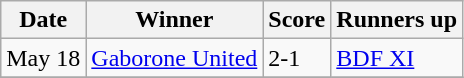<table class="wikitable sortable plainrowheaders">
<tr>
<th scope="col">Date</th>
<th scope="col">Winner</th>
<th scope="col">Score</th>
<th scope="col">Runners up</th>
</tr>
<tr>
<td>May 18</td>
<td><a href='#'>Gaborone United</a></td>
<td>2-1</td>
<td><a href='#'>BDF XI</a></td>
</tr>
<tr>
</tr>
</table>
